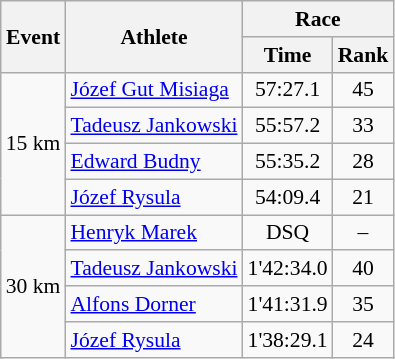<table class="wikitable" border="1" style="font-size:90%">
<tr>
<th rowspan=2>Event</th>
<th rowspan=2>Athlete</th>
<th colspan=2>Race</th>
</tr>
<tr>
<th>Time</th>
<th>Rank</th>
</tr>
<tr>
<td rowspan=4>15 km</td>
<td><a href='#'>Józef Gut Misiaga</a></td>
<td align=center>57:27.1</td>
<td align=center>45</td>
</tr>
<tr>
<td><a href='#'>Tadeusz Jankowski</a></td>
<td align=center>55:57.2</td>
<td align=center>33</td>
</tr>
<tr>
<td><a href='#'>Edward Budny</a></td>
<td align=center>55:35.2</td>
<td align=center>28</td>
</tr>
<tr>
<td><a href='#'>Józef Rysula</a></td>
<td align=center>54:09.4</td>
<td align=center>21</td>
</tr>
<tr>
<td rowspan=4>30 km</td>
<td><a href='#'>Henryk Marek</a></td>
<td align=center>DSQ</td>
<td align=center>–</td>
</tr>
<tr>
<td><a href='#'>Tadeusz Jankowski</a></td>
<td align=center>1'42:34.0</td>
<td align=center>40</td>
</tr>
<tr>
<td><a href='#'>Alfons Dorner</a></td>
<td align=center>1'41:31.9</td>
<td align=center>35</td>
</tr>
<tr>
<td><a href='#'>Józef Rysula</a></td>
<td align=center>1'38:29.1</td>
<td align=center>24</td>
</tr>
</table>
